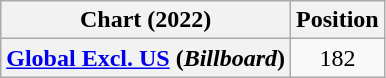<table class="wikitable plainrowheaders" style="text-align:center">
<tr>
<th scope="col">Chart (2022)</th>
<th scope="col">Position</th>
</tr>
<tr>
<th scope="row"><a href='#'>Global Excl. US</a> (<em>Billboard</em>)</th>
<td>182</td>
</tr>
</table>
